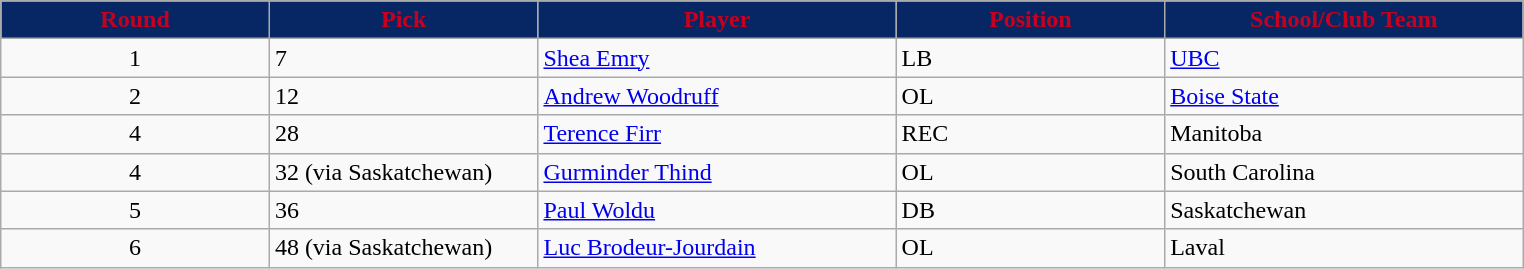<table class="wikitable sortable sortable">
<tr>
<th style="background:#072764; color:#c6011f; width:15%;">Round</th>
<th style="background:#072764; color:#c6011f; width:15%;">Pick</th>
<th style="background:#072764; color:#c6011f; width:20%;">Player</th>
<th style="background:#072764; color:#c6011f; width:15%;">Position</th>
<th style="background:#072764; color:#c6011f; width:20%;">School/Club Team</th>
</tr>
<tr>
<td align=center>1</td>
<td>7</td>
<td><a href='#'>Shea Emry</a></td>
<td>LB</td>
<td><a href='#'>UBC</a></td>
</tr>
<tr>
<td align=center>2</td>
<td>12</td>
<td><a href='#'>Andrew Woodruff</a></td>
<td>OL</td>
<td><a href='#'>Boise State</a></td>
</tr>
<tr>
<td align=center>4</td>
<td>28</td>
<td><a href='#'>Terence Firr</a></td>
<td>REC</td>
<td>Manitoba</td>
</tr>
<tr>
<td align=center>4</td>
<td>32 (via Saskatchewan)</td>
<td><a href='#'>Gurminder Thind</a></td>
<td>OL</td>
<td>South Carolina</td>
</tr>
<tr>
<td align=center>5</td>
<td>36</td>
<td><a href='#'>Paul Woldu</a></td>
<td>DB</td>
<td>Saskatchewan</td>
</tr>
<tr>
<td align=center>6</td>
<td>48 (via Saskatchewan)</td>
<td><a href='#'>Luc Brodeur-Jourdain</a></td>
<td>OL</td>
<td>Laval</td>
</tr>
</table>
